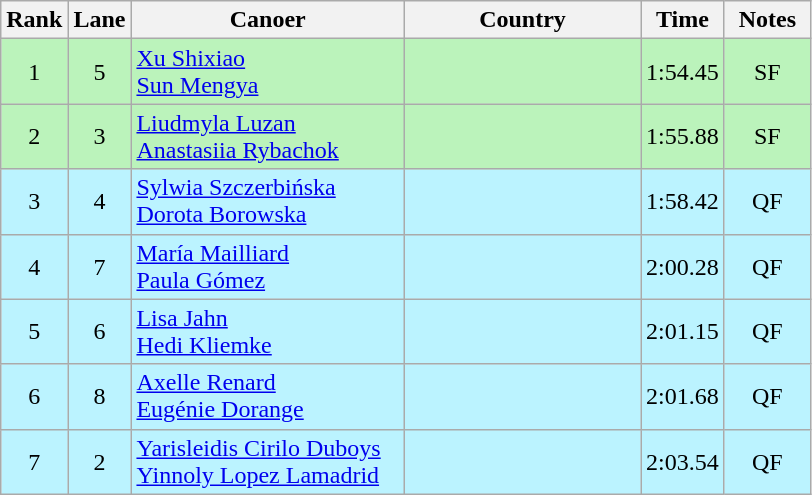<table class="wikitable" style="text-align:center;">
<tr>
<th width=30>Rank</th>
<th width=30>Lane</th>
<th width=175>Canoer</th>
<th width=150>Country</th>
<th width=30>Time</th>
<th width=50>Notes</th>
</tr>
<tr bgcolor=bbf3bb>
<td>1</td>
<td>5</td>
<td align=left><a href='#'>Xu Shixiao</a><br><a href='#'>Sun Mengya</a></td>
<td align=left></td>
<td>1:54.45</td>
<td>SF</td>
</tr>
<tr bgcolor=bbf3bb>
<td>2</td>
<td>3</td>
<td align=left><a href='#'>Liudmyla Luzan</a><br><a href='#'>Anastasiia Rybachok</a></td>
<td align=left></td>
<td>1:55.88</td>
<td>SF</td>
</tr>
<tr bgcolor=bbf3ff>
<td>3</td>
<td>4</td>
<td align=left><a href='#'>Sylwia Szczerbińska</a><br><a href='#'>Dorota Borowska</a></td>
<td align=left></td>
<td>1:58.42</td>
<td>QF</td>
</tr>
<tr bgcolor=bbf3ff>
<td>4</td>
<td>7</td>
<td align=left><a href='#'>María Mailliard</a><br><a href='#'>Paula Gómez</a></td>
<td align=left></td>
<td>2:00.28</td>
<td>QF</td>
</tr>
<tr bgcolor=bbf3ff>
<td>5</td>
<td>6</td>
<td align=left><a href='#'>Lisa Jahn</a><br><a href='#'>Hedi Kliemke</a></td>
<td align=left></td>
<td>2:01.15</td>
<td>QF</td>
</tr>
<tr bgcolor=bbf3ff>
<td>6</td>
<td>8</td>
<td align=left><a href='#'>Axelle Renard</a><br><a href='#'>Eugénie Dorange</a></td>
<td align=left></td>
<td>2:01.68</td>
<td>QF</td>
</tr>
<tr bgcolor=bbf3ff>
<td>7</td>
<td>2</td>
<td align=left><a href='#'>Yarisleidis Cirilo Duboys</a><br><a href='#'>Yinnoly Lopez Lamadrid</a></td>
<td align=left></td>
<td>2:03.54</td>
<td>QF</td>
</tr>
</table>
